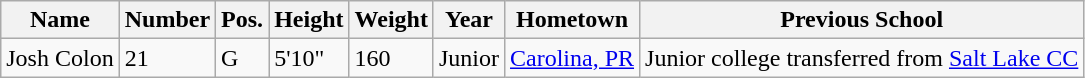<table class="wikitable sortable" border="1">
<tr>
<th>Name</th>
<th>Number</th>
<th>Pos.</th>
<th>Height</th>
<th>Weight</th>
<th>Year</th>
<th>Hometown</th>
<th class="unsortable">Previous School</th>
</tr>
<tr>
<td>Josh Colon</td>
<td>21</td>
<td>G</td>
<td>5'10"</td>
<td>160</td>
<td>Junior</td>
<td><a href='#'>Carolina, PR</a></td>
<td>Junior college transferred from <a href='#'>Salt Lake CC</a></td>
</tr>
</table>
